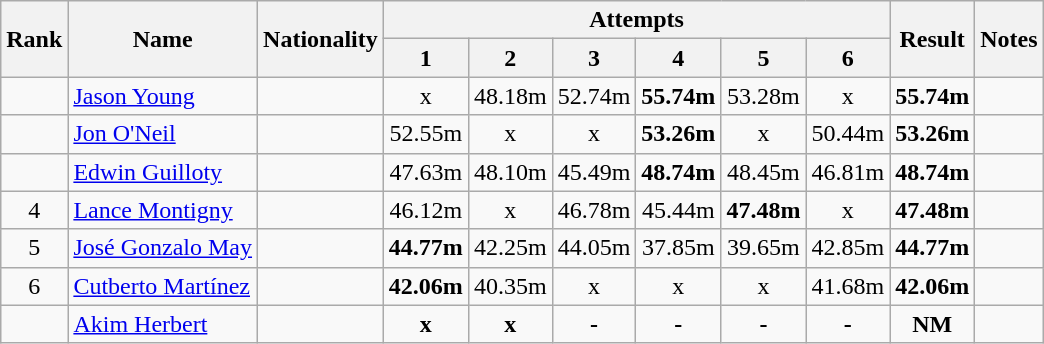<table class="wikitable sortable" style="text-align:center">
<tr>
<th rowspan=2>Rank</th>
<th rowspan=2>Name</th>
<th rowspan=2>Nationality</th>
<th colspan=6>Attempts</th>
<th rowspan=2>Result</th>
<th rowspan=2>Notes</th>
</tr>
<tr>
<th>1</th>
<th>2</th>
<th>3</th>
<th>4</th>
<th>5</th>
<th>6</th>
</tr>
<tr>
<td align=center></td>
<td align=left><a href='#'>Jason Young</a></td>
<td align=left></td>
<td>x</td>
<td>48.18m</td>
<td>52.74m</td>
<td><strong>55.74m</strong></td>
<td>53.28m</td>
<td>x</td>
<td><strong>55.74m</strong></td>
<td></td>
</tr>
<tr>
<td align=center></td>
<td align=left><a href='#'>Jon O'Neil</a></td>
<td align=left></td>
<td>52.55m</td>
<td>x</td>
<td>x</td>
<td><strong>53.26m</strong></td>
<td>x</td>
<td>50.44m</td>
<td><strong>53.26m</strong></td>
<td></td>
</tr>
<tr>
<td align=center></td>
<td align=left><a href='#'>Edwin Guilloty</a></td>
<td align=left></td>
<td>47.63m</td>
<td>48.10m</td>
<td>45.49m</td>
<td><strong>48.74m</strong></td>
<td>48.45m</td>
<td>46.81m</td>
<td><strong>48.74m</strong></td>
<td></td>
</tr>
<tr>
<td align=center>4</td>
<td align=left><a href='#'>Lance Montigny</a></td>
<td align=left></td>
<td>46.12m</td>
<td>x</td>
<td>46.78m</td>
<td>45.44m</td>
<td><strong>47.48m</strong></td>
<td>x</td>
<td><strong>47.48m</strong></td>
<td></td>
</tr>
<tr>
<td align=center>5</td>
<td align=left><a href='#'>José Gonzalo May</a></td>
<td align=left></td>
<td><strong>44.77m</strong></td>
<td>42.25m</td>
<td>44.05m</td>
<td>37.85m</td>
<td>39.65m</td>
<td>42.85m</td>
<td><strong>44.77m</strong></td>
<td></td>
</tr>
<tr>
<td align=center>6</td>
<td align=left><a href='#'>Cutberto Martínez</a></td>
<td align=left></td>
<td><strong>42.06m</strong></td>
<td>40.35m</td>
<td>x</td>
<td>x</td>
<td>x</td>
<td>41.68m</td>
<td><strong>42.06m</strong></td>
<td></td>
</tr>
<tr>
<td align=center></td>
<td align=left><a href='#'>Akim Herbert</a></td>
<td align=left></td>
<td><strong>x</strong></td>
<td><strong>x</strong></td>
<td><strong>-</strong></td>
<td><strong>-</strong></td>
<td><strong>-</strong></td>
<td><strong>-</strong></td>
<td><strong>NM</strong></td>
<td></td>
</tr>
</table>
